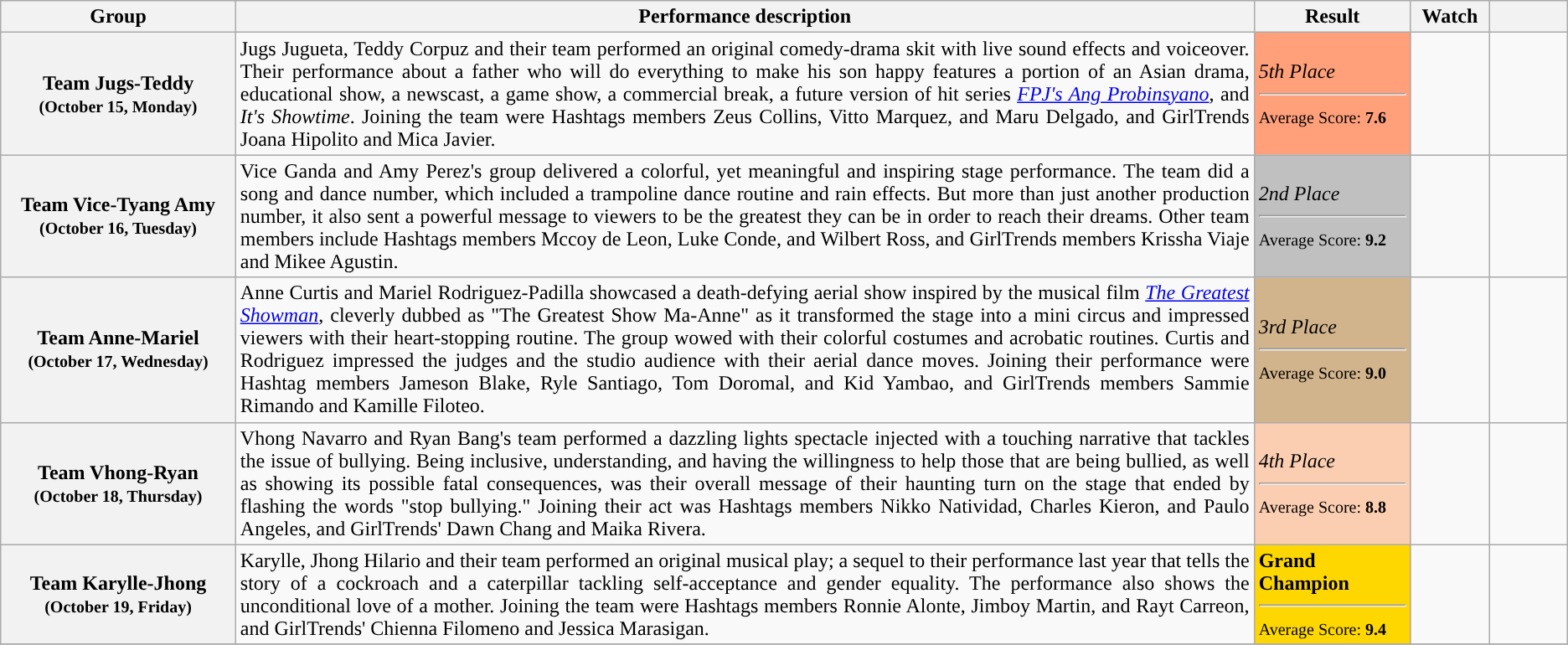<table class="wikitable style="text-align:center; font-size:90%; line-height:18px; width:100%">
<tr>
<th width="15%">Group</th>
<th width="65%">Performance description</th>
<th width="10%">Result</th>
<th width="5%">Watch</th>
<th width="5%"></th>
</tr>
<tr>
<th>Team Jugs-Teddy<br><small>(October 15, Monday)</small></th>
<td align="justify">Jugs Jugueta, Teddy Corpuz and their team performed an original comedy-drama skit with live sound effects and voiceover. Their performance about a father who will do everything to make his son happy features a portion of an Asian drama, educational show, a newscast, a game show, a commercial break, a future version of hit series <em><a href='#'>FPJ's Ang Probinsyano</a></em>, and <em>It's Showtime</em>. Joining the team were Hashtags members Zeus Collins, Vitto Marquez, and Maru Delgado, and GirlTrends Joana Hipolito and Mica Javier.</td>
<td style="background:#FFA07A"><em>5th Place</em><hr><small>Average Score: <strong>7.6</strong></small></td>
<td></td>
<td style="text-align:center;"></td>
</tr>
<tr>
<th>Team Vice-Tyang Amy<br><small>(October 16, Tuesday)</small></th>
<td align="justify">Vice Ganda and Amy Perez's group delivered a colorful, yet meaningful and inspiring stage performance. The team did a song and dance number, which included a trampoline dance routine and rain effects. But more than just another production number, it also sent a powerful message to viewers to be the greatest they can be in order to reach their dreams. Other team members include Hashtags members Mccoy de Leon, Luke Conde, and Wilbert Ross, and GirlTrends members Krissha Viaje and Mikee Agustin.</td>
<td style="background:silver"><em>2nd Place</em><hr><small>Average Score: <strong>9.2</strong></small></td>
<td></td>
<td style="text-align:center;"></td>
</tr>
<tr>
<th>Team Anne-Mariel<br><small>(October 17, Wednesday)</small></th>
<td align="justify">Anne Curtis and Mariel Rodriguez-Padilla showcased a death-defying aerial show inspired by the musical film <em><a href='#'>The Greatest Showman</a></em>, cleverly dubbed as "The Greatest Show Ma-Anne" as it transformed the stage into a mini circus and impressed viewers with their heart-stopping routine. The group wowed with their colorful costumes and acrobatic routines. Curtis and Rodriguez impressed the judges and the studio audience with their aerial dance moves. Joining their performance were Hashtag members Jameson Blake, Ryle Santiago, Tom Doromal, and Kid Yambao, and GirlTrends members Sammie Rimando and Kamille Filoteo.</td>
<td style="background:tan"><em>3rd Place</em><hr><small>Average Score: <strong>9.0</strong></small></td>
<td></td>
<td style="text-align:center;"></td>
</tr>
<tr>
<th>Team Vhong-Ryan<br><small>(October 18, Thursday)</small></th>
<td align="justify">Vhong Navarro and Ryan Bang's team performed a dazzling lights spectacle injected with a touching narrative that tackles the issue of bullying. Being inclusive, understanding, and having the willingness to help those that are being bullied, as well as showing its possible fatal consequences, was their overall message of their haunting turn on the stage that ended by flashing the words "stop bullying." Joining their act was Hashtags members Nikko Natividad, Charles Kieron, and Paulo Angeles, and GirlTrends' Dawn Chang and Maika Rivera.</td>
<td style="background:#FBCEB1"><em>4th Place</em><hr><small>Average Score: <strong>8.8</strong></small></td>
<td></td>
<td style="text-align:center;"></td>
</tr>
<tr>
<th>Team Karylle-Jhong<br><small>(October 19, Friday)</small></th>
<td align="justify">Karylle, Jhong Hilario and their team performed an original musical play; a sequel to their performance last year that tells the story of a cockroach and a caterpillar tackling self-acceptance and gender equality. The performance also shows the unconditional love of a mother. Joining the team were Hashtags members Ronnie Alonte, Jimboy Martin, and Rayt Carreon, and GirlTrends' Chienna Filomeno and Jessica Marasigan.</td>
<td style="background:gold"><strong>Grand Champion</strong><hr><small>Average Score: <strong>9.4</strong></small></td>
<td></td>
<td style="text-align:center;"></td>
</tr>
<tr>
</tr>
</table>
